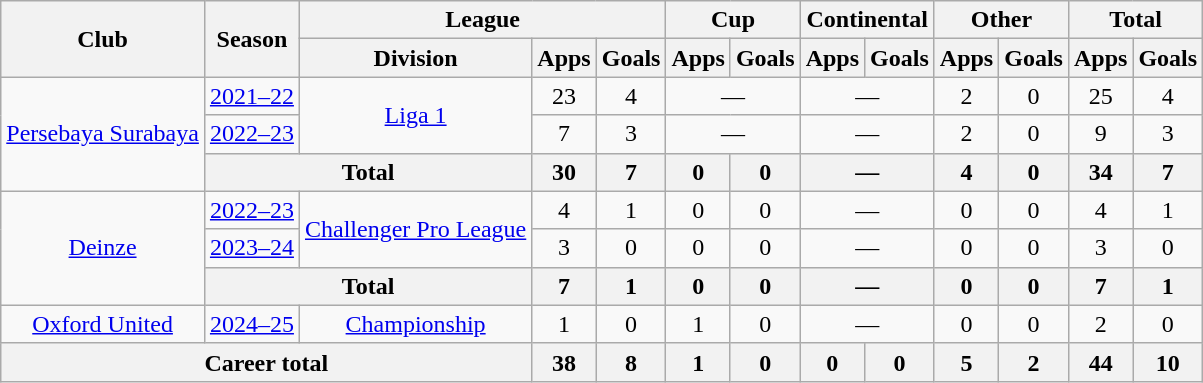<table class="wikitable" style="text-align: center">
<tr>
<th rowspan="2">Club</th>
<th rowspan="2">Season</th>
<th colspan="3">League</th>
<th colspan="2">Cup</th>
<th colspan="2">Continental</th>
<th colspan="2">Other</th>
<th colspan="2">Total</th>
</tr>
<tr>
<th>Division</th>
<th>Apps</th>
<th>Goals</th>
<th>Apps</th>
<th>Goals</th>
<th>Apps</th>
<th>Goals</th>
<th>Apps</th>
<th>Goals</th>
<th>Apps</th>
<th>Goals</th>
</tr>
<tr>
<td rowspan="3"><a href='#'>Persebaya Surabaya</a></td>
<td><a href='#'>2021–22</a></td>
<td rowspan="2" valign="center"><a href='#'>Liga 1</a></td>
<td>23</td>
<td>4</td>
<td colspan=2>—</td>
<td colspan="2">—</td>
<td>2</td>
<td>0</td>
<td>25</td>
<td>4</td>
</tr>
<tr>
<td><a href='#'>2022–23</a></td>
<td>7</td>
<td>3</td>
<td colspan=2>—</td>
<td colspan=2>—</td>
<td>2</td>
<td>0</td>
<td>9</td>
<td>3</td>
</tr>
<tr>
<th colspan="2">Total</th>
<th>30</th>
<th>7</th>
<th>0</th>
<th>0</th>
<th colspan=2>—</th>
<th>4</th>
<th>0</th>
<th>34</th>
<th>7</th>
</tr>
<tr>
<td rowspan="3"><a href='#'>Deinze</a></td>
<td><a href='#'>2022–23</a></td>
<td rowspan="2" valign="center"><a href='#'>Challenger Pro League</a></td>
<td>4</td>
<td>1</td>
<td>0</td>
<td>0</td>
<td colspan=2>—</td>
<td>0</td>
<td>0</td>
<td>4</td>
<td>1</td>
</tr>
<tr>
<td><a href='#'>2023–24</a></td>
<td>3</td>
<td>0</td>
<td>0</td>
<td>0</td>
<td colspan=2>—</td>
<td>0</td>
<td>0</td>
<td>3</td>
<td>0</td>
</tr>
<tr>
<th colspan="2">Total</th>
<th>7</th>
<th>1</th>
<th>0</th>
<th>0</th>
<th colspan="2">—</th>
<th>0</th>
<th>0</th>
<th>7</th>
<th>1</th>
</tr>
<tr>
<td rowspan="1"><a href='#'>Oxford United</a></td>
<td><a href='#'>2024–25</a></td>
<td rowspan="1" valign="center"><a href='#'>Championship</a></td>
<td>1</td>
<td>0</td>
<td>1</td>
<td>0</td>
<td colspan=2>—</td>
<td>0</td>
<td>0</td>
<td>2</td>
<td>0</td>
</tr>
<tr>
<th colspan=3>Career total</th>
<th>38</th>
<th>8</th>
<th>1</th>
<th>0</th>
<th>0</th>
<th>0</th>
<th>5</th>
<th>2</th>
<th>44</th>
<th>10</th>
</tr>
</table>
